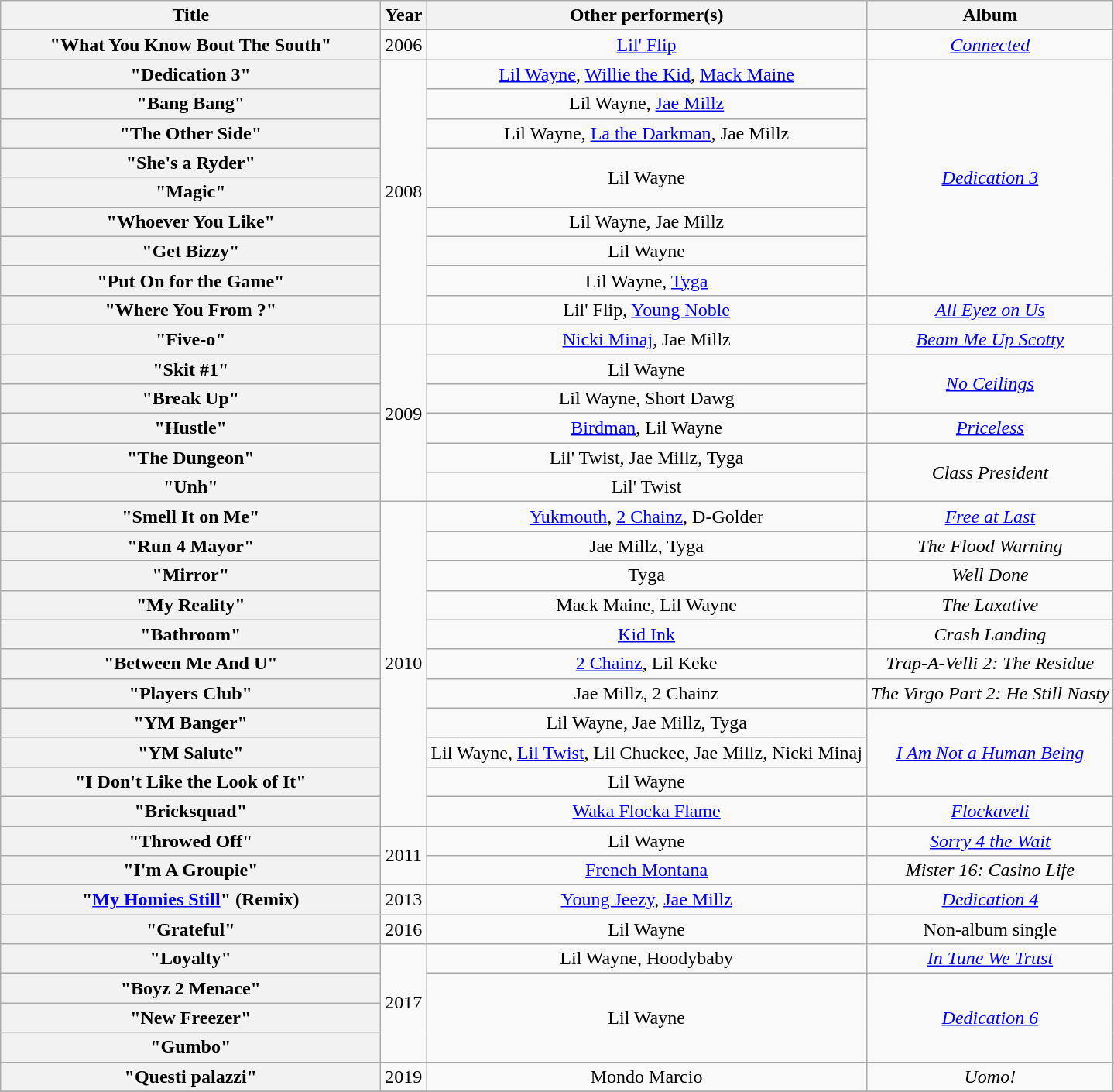<table class="wikitable plainrowheaders" style="text-align:center;">
<tr>
<th scope="col" style="width:20em;">Title</th>
<th scope="col">Year</th>
<th scope="col">Other performer(s)</th>
<th scope="col">Album</th>
</tr>
<tr>
<th scope="row">"What You Know Bout The South"</th>
<td>2006</td>
<td><a href='#'>Lil' Flip</a></td>
<td><em><a href='#'>Connected</a></em></td>
</tr>
<tr>
<th scope="row">"Dedication 3"</th>
<td rowspan="9">2008</td>
<td><a href='#'>Lil Wayne</a>, <a href='#'>Willie the Kid</a>, <a href='#'>Mack Maine</a></td>
<td rowspan="8"><em><a href='#'>Dedication 3</a></em></td>
</tr>
<tr>
<th scope="row">"Bang Bang"</th>
<td>Lil Wayne, <a href='#'>Jae Millz</a></td>
</tr>
<tr>
<th scope="row">"The Other Side"</th>
<td>Lil Wayne, <a href='#'>La the Darkman</a>, Jae Millz</td>
</tr>
<tr>
<th scope="row">"She's a Ryder"</th>
<td rowspan="2">Lil Wayne</td>
</tr>
<tr>
<th scope="row">"Magic"</th>
</tr>
<tr>
<th scope="row">"Whoever You Like"</th>
<td>Lil Wayne, Jae Millz</td>
</tr>
<tr>
<th scope="row">"Get Bizzy"</th>
<td>Lil Wayne</td>
</tr>
<tr>
<th scope="row">"Put On for the Game"</th>
<td>Lil Wayne, <a href='#'>Tyga</a></td>
</tr>
<tr>
<th scope="row">"Where You From ?"</th>
<td>Lil' Flip, <a href='#'>Young Noble</a></td>
<td><em><a href='#'>All Eyez on Us</a></em></td>
</tr>
<tr>
<th scope="row">"Five-o"</th>
<td rowspan="6">2009</td>
<td><a href='#'>Nicki Minaj</a>, Jae Millz</td>
<td><em><a href='#'>Beam Me Up Scotty</a></em></td>
</tr>
<tr>
<th scope="row">"Skit #1"</th>
<td>Lil Wayne</td>
<td rowspan="2"><em><a href='#'>No Ceilings</a></em></td>
</tr>
<tr>
<th scope="row">"Break Up"</th>
<td>Lil Wayne, Short Dawg</td>
</tr>
<tr>
<th scope="row">"Hustle"</th>
<td><a href='#'>Birdman</a>, Lil Wayne</td>
<td><em><a href='#'>Priceless</a></em></td>
</tr>
<tr>
<th scope="row">"The Dungeon"</th>
<td>Lil' Twist, Jae Millz, Tyga</td>
<td rowspan="2"><em>Class President</em></td>
</tr>
<tr>
<th scope="row">"Unh"</th>
<td>Lil' Twist</td>
</tr>
<tr>
<th scope="row">"Smell It on Me"</th>
<td rowspan="11">2010</td>
<td><a href='#'>Yukmouth</a>, <a href='#'>2 Chainz</a>, D-Golder</td>
<td><em><a href='#'>Free at Last</a></em></td>
</tr>
<tr>
<th scope="row">"Run 4 Mayor"</th>
<td>Jae Millz, Tyga</td>
<td><em>The Flood Warning</em></td>
</tr>
<tr>
<th scope="row">"Mirror"</th>
<td>Tyga</td>
<td><em>Well Done</em></td>
</tr>
<tr>
<th scope="row">"My Reality"</th>
<td>Mack Maine, Lil Wayne</td>
<td><em>The Laxative</em></td>
</tr>
<tr>
<th scope="row">"Bathroom"</th>
<td><a href='#'>Kid Ink</a></td>
<td><em>Crash Landing</em></td>
</tr>
<tr>
<th scope="row">"Between Me And U"</th>
<td><a href='#'>2 Chainz</a>, Lil Keke</td>
<td><em>Trap-A-Velli 2: The Residue</em></td>
</tr>
<tr>
<th scope="row">"Players Club"</th>
<td>Jae Millz, 2 Chainz</td>
<td><em>The Virgo Part 2: He Still Nasty</em></td>
</tr>
<tr>
<th scope="row">"YM Banger"</th>
<td>Lil Wayne, Jae Millz, Tyga</td>
<td rowspan="3"><em><a href='#'>I Am Not a Human Being</a></em></td>
</tr>
<tr>
<th scope="row">"YM Salute"</th>
<td>Lil Wayne, <a href='#'>Lil Twist</a>, Lil Chuckee, Jae Millz, Nicki Minaj</td>
</tr>
<tr>
<th scope="row">"I Don't Like the Look of It"</th>
<td>Lil Wayne</td>
</tr>
<tr>
<th scope="row">"Bricksquad"</th>
<td><a href='#'>Waka Flocka Flame</a></td>
<td><em><a href='#'>Flockaveli</a></em></td>
</tr>
<tr>
<th scope="row">"Throwed Off"</th>
<td rowspan="2">2011</td>
<td>Lil Wayne</td>
<td><em><a href='#'>Sorry 4 the Wait</a></em></td>
</tr>
<tr>
<th scope="row">"I'm A Groupie"</th>
<td><a href='#'>French Montana</a></td>
<td><em>Mister 16: Casino Life</em></td>
</tr>
<tr>
<th scope="row">"<a href='#'>My Homies Still</a>" (Remix)</th>
<td>2013</td>
<td><a href='#'>Young Jeezy</a>, <a href='#'>Jae Millz</a></td>
<td><em><a href='#'>Dedication 4</a></em></td>
</tr>
<tr>
<th scope="row">"Grateful"</th>
<td>2016</td>
<td>Lil Wayne</td>
<td>Non-album single</td>
</tr>
<tr>
<th scope="row">"Loyalty"</th>
<td rowspan="4">2017</td>
<td>Lil Wayne, Hoodybaby</td>
<td><em><a href='#'>In Tune We Trust</a></em></td>
</tr>
<tr>
<th scope="row">"Boyz 2 Menace"</th>
<td rowspan="3">Lil Wayne</td>
<td rowspan="3"><em><a href='#'>Dedication 6</a></em></td>
</tr>
<tr>
<th scope="row">"New Freezer"</th>
</tr>
<tr>
<th scope="row">"Gumbo"</th>
</tr>
<tr>
<th scope="row">"Questi palazzi"</th>
<td rowspan="1">2019</td>
<td>Mondo Marcio</td>
<td><em>Uomo!</em></td>
</tr>
<tr>
</tr>
<tr>
</tr>
</table>
